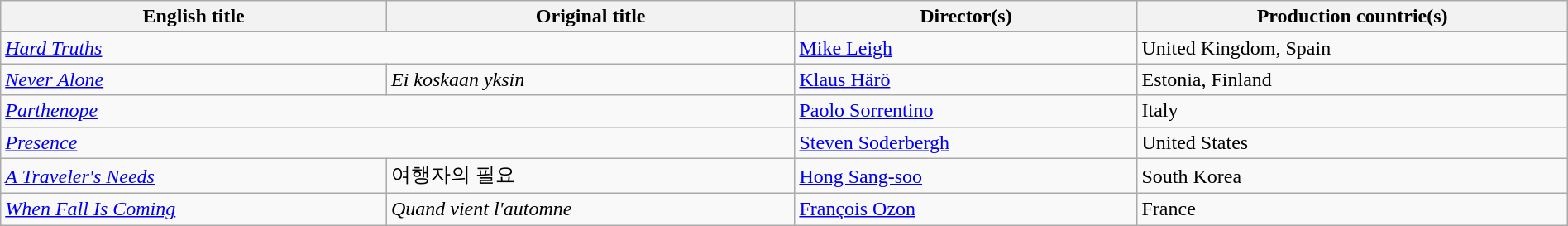<table class="sortable wikitable" style="width:100%; margin-bottom:4px" cellpadding="5">
<tr>
<th scope="col">English title</th>
<th scope="col">Original title</th>
<th scope="col">Director(s)</th>
<th scope="col">Production countrie(s)</th>
</tr>
<tr>
<td colspan="2"><em><a href='#'>Hard Truths</a></em></td>
<td><a href='#'>Mike Leigh</a></td>
<td>United Kingdom, Spain</td>
</tr>
<tr>
<td><em><a href='#'>Never Alone</a></em></td>
<td><em>Ei koskaan yksin</em></td>
<td><a href='#'>Klaus Härö</a></td>
<td>Estonia, Finland</td>
</tr>
<tr>
<td colspan="2"><em><a href='#'>Parthenope</a></em></td>
<td><a href='#'>Paolo Sorrentino</a></td>
<td>Italy</td>
</tr>
<tr>
<td colspan="2"><em><a href='#'>Presence</a></em></td>
<td><a href='#'>Steven Soderbergh</a></td>
<td>United States</td>
</tr>
<tr>
<td><em><a href='#'>A Traveler's Needs</a></em></td>
<td>여행자의 필요</td>
<td><a href='#'>Hong Sang-soo</a></td>
<td>South Korea</td>
</tr>
<tr>
<td><em><a href='#'>When Fall Is Coming</a></em></td>
<td><em>Quand vient l'automne</em></td>
<td><a href='#'>François Ozon</a></td>
<td>France</td>
</tr>
</table>
